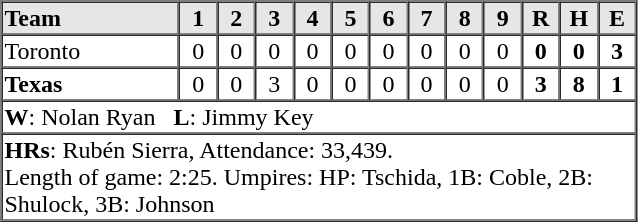<table border=1 cellspacing=0 width=425 style="margin-left:3em;">
<tr style="text-align:center; background-color:#e6e6e6;">
<th align=left width=28%>Team</th>
<th width=6%>1</th>
<th width=6%>2</th>
<th width=6%>3</th>
<th width=6%>4</th>
<th width=6%>5</th>
<th width=6%>6</th>
<th width=6%>7</th>
<th width=6%>8</th>
<th width=6%>9</th>
<th width=6%>R</th>
<th width=6%>H</th>
<th width=6%>E</th>
</tr>
<tr style="text-align:center;">
<td align=left>Toronto</td>
<td>0</td>
<td>0</td>
<td>0</td>
<td>0</td>
<td>0</td>
<td>0</td>
<td>0</td>
<td>0</td>
<td>0</td>
<td><strong>0</strong></td>
<td><strong>0</strong></td>
<td><strong>3</strong></td>
</tr>
<tr style="text-align:center;">
<td align=left><strong>Texas</strong></td>
<td>0</td>
<td>0</td>
<td>3</td>
<td>0</td>
<td>0</td>
<td>0</td>
<td>0</td>
<td>0</td>
<td>0</td>
<td><strong>3</strong></td>
<td><strong>8</strong></td>
<td><strong>1</strong></td>
</tr>
<tr style="text-align:left;">
<td colspan=13><strong>W</strong>: Nolan Ryan   <strong>L</strong>: Jimmy Key   </td>
</tr>
<tr style="text-align:left;">
<td colspan=13><strong>HRs</strong>: Rubén Sierra, Attendance: 33,439.<br>Length of game: 2:25. Umpires: HP: Tschida, 1B: Coble, 2B: Shulock, 3B: Johnson</td>
</tr>
</table>
